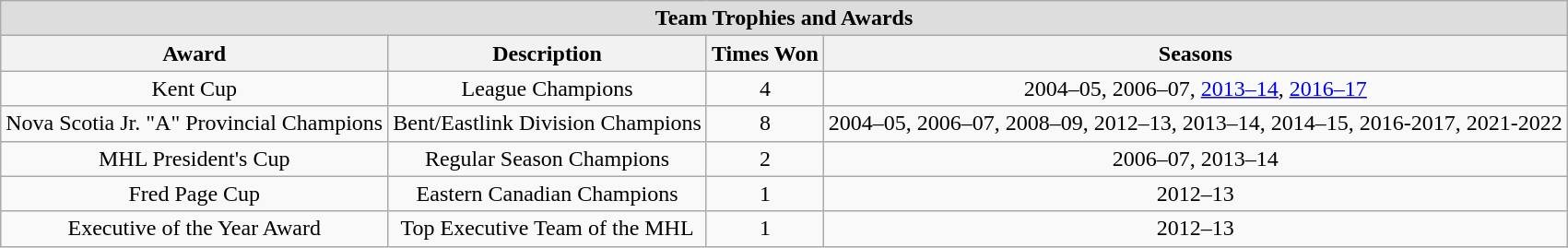<table class="wikitable">
<tr align="center"  bgcolor="#dddddd">
<td colspan="4"><strong>Team Trophies and Awards</strong></td>
</tr>
<tr>
<th>Award</th>
<th>Description</th>
<th>Times Won</th>
<th>Seasons</th>
</tr>
<tr align="center">
<td>Kent Cup</td>
<td>League Champions</td>
<td>4</td>
<td>2004–05, 2006–07, <a href='#'>2013–14</a>, <a href='#'>2016–17 </a></td>
</tr>
<tr align="center">
<td>Nova Scotia Jr. "A" Provincial Champions</td>
<td>Bent/Eastlink Division Champions</td>
<td>8</td>
<td>2004–05, 2006–07, 2008–09, 2012–13, 2013–14, 2014–15, 2016-2017, 2021-2022</td>
</tr>
<tr align="center">
<td>MHL President's Cup</td>
<td>Regular Season Champions</td>
<td>2</td>
<td>2006–07, 2013–14</td>
</tr>
<tr align="center">
<td>Fred Page Cup</td>
<td>Eastern Canadian Champions</td>
<td>1</td>
<td>2012–13</td>
</tr>
<tr align="center">
<td>Executive of the Year Award</td>
<td>Top Executive Team of the MHL</td>
<td>1</td>
<td>2012–13</td>
</tr>
</table>
